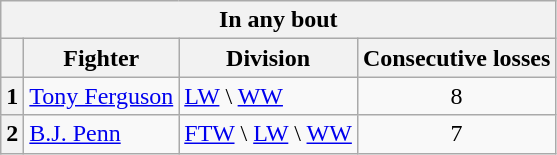<table class=wikitable>
<tr>
<th colspan=4>In any bout</th>
</tr>
<tr>
<th></th>
<th>Fighter</th>
<th>Division</th>
<th>Consecutive losses</th>
</tr>
<tr>
<th>1</th>
<td> <a href='#'>Tony Ferguson</a></td>
<td><a href='#'>LW</a> \ <a href='#'>WW</a></td>
<td align=center>8</td>
</tr>
<tr>
<th>2</th>
<td> <a href='#'>B.J. Penn</a></td>
<td><a href='#'>FTW</a> \ <a href='#'>LW</a> \ <a href='#'>WW</a></td>
<td align=center>7</td>
</tr>
</table>
